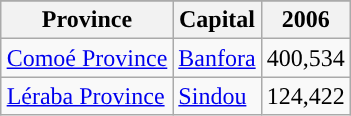<table class="wikitable" | style="clear:right; float:right;">
<tr>
</tr>
<tr>
<th>Province</th>
<th>Capital</th>
<th>2006</th>
</tr>
<tr>
<td><a href='#'>Comoé Province</a></td>
<td><a href='#'>Banfora</a></td>
<td>400,534</td>
</tr>
<tr>
<td><a href='#'>Léraba Province</a></td>
<td><a href='#'>Sindou</a></td>
<td>124,422</td>
</tr>
</table>
